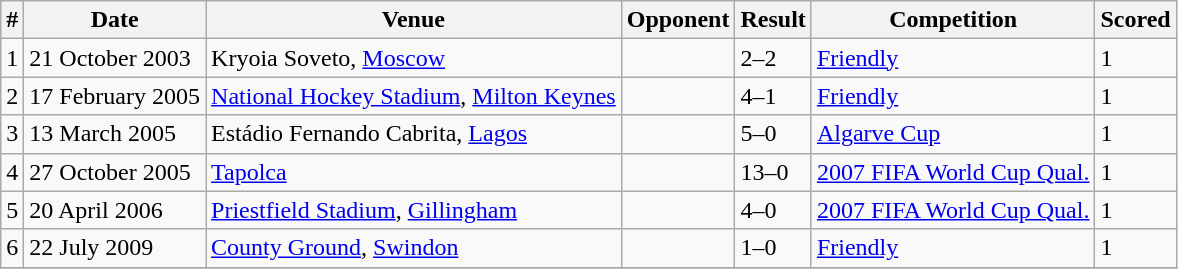<table class="wikitable">
<tr>
<th>#</th>
<th>Date</th>
<th>Venue</th>
<th>Opponent</th>
<th>Result</th>
<th>Competition</th>
<th>Scored</th>
</tr>
<tr>
<td>1</td>
<td>21 October 2003</td>
<td>Kryoia Soveto, <a href='#'>Moscow</a></td>
<td></td>
<td>2–2</td>
<td><a href='#'>Friendly</a></td>
<td>1</td>
</tr>
<tr>
<td>2</td>
<td>17 February 2005</td>
<td><a href='#'>National Hockey Stadium</a>, <a href='#'>Milton Keynes</a></td>
<td></td>
<td>4–1</td>
<td><a href='#'>Friendly</a></td>
<td>1</td>
</tr>
<tr>
<td>3</td>
<td>13 March 2005</td>
<td>Estádio Fernando Cabrita, <a href='#'>Lagos</a></td>
<td></td>
<td>5–0</td>
<td><a href='#'>Algarve Cup</a></td>
<td>1</td>
</tr>
<tr>
<td>4</td>
<td>27 October 2005</td>
<td><a href='#'>Tapolca</a></td>
<td></td>
<td>13–0</td>
<td><a href='#'>2007 FIFA World Cup Qual.</a></td>
<td>1</td>
</tr>
<tr>
<td>5</td>
<td>20 April 2006</td>
<td><a href='#'>Priestfield Stadium</a>, <a href='#'>Gillingham</a></td>
<td></td>
<td>4–0</td>
<td><a href='#'>2007 FIFA World Cup Qual.</a></td>
<td>1</td>
</tr>
<tr>
<td>6</td>
<td>22 July 2009</td>
<td><a href='#'>County Ground</a>, <a href='#'>Swindon</a></td>
<td></td>
<td>1–0</td>
<td><a href='#'>Friendly</a></td>
<td>1</td>
</tr>
<tr>
</tr>
</table>
